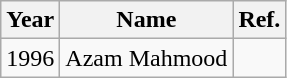<table class="wikitable">
<tr>
<th>Year</th>
<th>Name</th>
<th>Ref.</th>
</tr>
<tr>
<td>1996</td>
<td> Azam Mahmood</td>
<td></td>
</tr>
</table>
